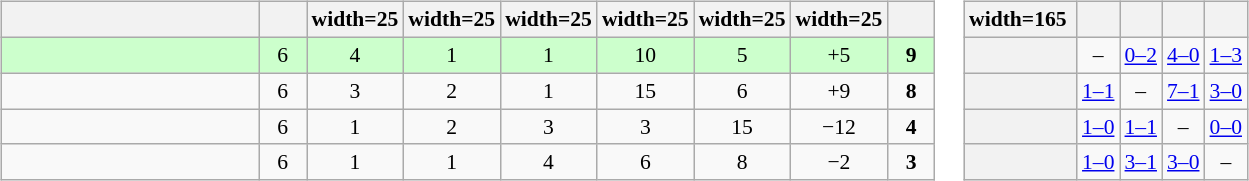<table>
<tr>
<td><br><table class="wikitable" style="text-align: center; font-size: 90%;">
<tr>
<th width=165></th>
<th width=25></th>
<th>width=25</th>
<th>width=25</th>
<th>width=25</th>
<th>width=25</th>
<th>width=25</th>
<th>width=25</th>
<th width=25></th>
</tr>
<tr bgcolor="#ccffcc">
<td align="left"></td>
<td>6</td>
<td>4</td>
<td>1</td>
<td>1</td>
<td>10</td>
<td>5</td>
<td>+5</td>
<td><strong>9</strong></td>
</tr>
<tr>
<td align="left"></td>
<td>6</td>
<td>3</td>
<td>2</td>
<td>1</td>
<td>15</td>
<td>6</td>
<td>+9</td>
<td><strong>8</strong></td>
</tr>
<tr>
<td align="left"></td>
<td>6</td>
<td>1</td>
<td>2</td>
<td>3</td>
<td>3</td>
<td>15</td>
<td>−12</td>
<td><strong>4</strong></td>
</tr>
<tr>
<td align="left"></td>
<td>6</td>
<td>1</td>
<td>1</td>
<td>4</td>
<td>6</td>
<td>8</td>
<td>−2</td>
<td><strong>3</strong></td>
</tr>
</table>
</td>
<td><br><table class="wikitable" style="text-align:center; font-size:90%;">
<tr>
<th>width=165 </th>
<th></th>
<th></th>
<th></th>
<th></th>
</tr>
<tr>
<th style="text-align:right;"></th>
<td>–</td>
<td><a href='#'>0–2</a></td>
<td><a href='#'>4–0</a></td>
<td><a href='#'>1–3</a></td>
</tr>
<tr>
<th style="text-align:right;"></th>
<td><a href='#'>1–1</a></td>
<td>–</td>
<td><a href='#'>7–1</a></td>
<td><a href='#'>3–0</a></td>
</tr>
<tr>
<th style="text-align:right;"></th>
<td><a href='#'>1–0</a></td>
<td><a href='#'>1–1</a></td>
<td>–</td>
<td><a href='#'>0–0</a></td>
</tr>
<tr>
<th style="text-align:right;"></th>
<td><a href='#'>1–0</a></td>
<td><a href='#'>3–1</a></td>
<td><a href='#'>3–0</a></td>
<td>–</td>
</tr>
</table>
</td>
</tr>
</table>
